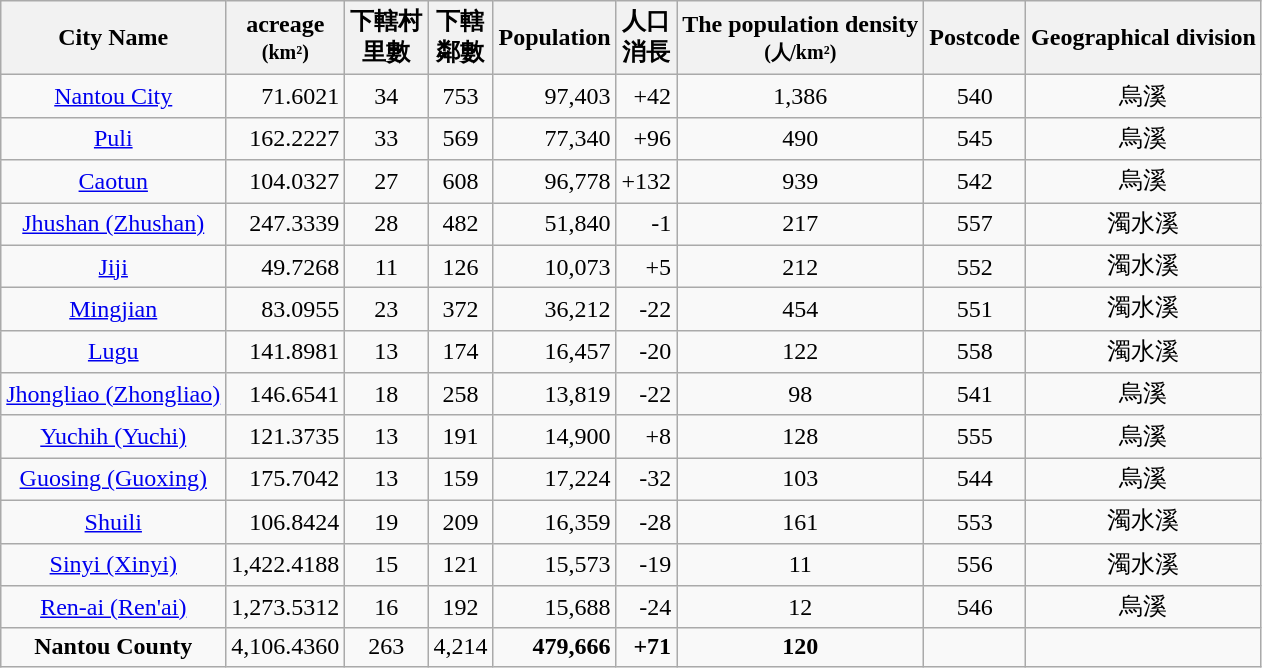<table class="wikitable sortable" 一>
<tr>
<th>City Name</th>
<th>acreage<br><small>(km²)</small></th>
<th>下轄村<br>里數</th>
<th>下轄<br>鄰數</th>
<th>Population</th>
<th>人口<br>消長</th>
<th>The population density <br><small>(人/km²)</small></th>
<th>Postcode</th>
<th>Geographical division</th>
</tr>
<tr align=center>
<td><a href='#'>Nantou City</a></td>
<td align="right">71.6021</td>
<td>34</td>
<td>753</td>
<td align=right>97,403</td>
<td align=right><span>+42</span></td>
<td>1,386</td>
<td>540</td>
<td>烏溪</td>
</tr>
<tr align=center>
<td><a href='#'>Puli</a></td>
<td align="right">162.2227</td>
<td>33</td>
<td>569</td>
<td align=right>77,340</td>
<td align=right><span>+96</span></td>
<td>490</td>
<td>545</td>
<td>烏溪</td>
</tr>
<tr align=center>
<td><a href='#'>Caotun</a></td>
<td align="right">104.0327</td>
<td>27</td>
<td>608</td>
<td align=right>96,778</td>
<td align=right><span>+132</span></td>
<td>939</td>
<td>542</td>
<td>烏溪</td>
</tr>
<tr align=center>
<td><a href='#'>Jhushan (Zhushan)</a></td>
<td align="right">247.3339</td>
<td>28</td>
<td>482</td>
<td align=right>51,840</td>
<td align=right><span>-1</span></td>
<td>217</td>
<td>557</td>
<td>濁水溪</td>
</tr>
<tr align=center>
<td><a href='#'>Jiji</a></td>
<td align="right">49.7268</td>
<td>11</td>
<td>126</td>
<td align=right>10,073</td>
<td align=right><span>+5</span></td>
<td>212</td>
<td>552</td>
<td>濁水溪</td>
</tr>
<tr align=center>
<td><a href='#'>Mingjian</a></td>
<td align="right">83.0955</td>
<td>23</td>
<td>372</td>
<td align=right>36,212</td>
<td align=right><span>-22</span></td>
<td>454</td>
<td>551</td>
<td>濁水溪</td>
</tr>
<tr align=center>
<td><a href='#'>Lugu</a></td>
<td align="right">141.8981</td>
<td>13</td>
<td>174</td>
<td align=right>16,457</td>
<td align=right><span>-20</span></td>
<td>122</td>
<td>558</td>
<td>濁水溪</td>
</tr>
<tr align=center>
<td><a href='#'>Jhongliao (Zhongliao)</a></td>
<td align="right">146.6541</td>
<td>18</td>
<td>258</td>
<td align=right>13,819</td>
<td align=right><span>-22</span></td>
<td>98</td>
<td>541</td>
<td>烏溪</td>
</tr>
<tr align=center>
<td><a href='#'>Yuchih (Yuchi)</a></td>
<td align="right">121.3735</td>
<td>13</td>
<td>191</td>
<td align=right>14,900</td>
<td align=right><span>+8</span></td>
<td>128</td>
<td>555</td>
<td>烏溪</td>
</tr>
<tr align=center>
<td><a href='#'>Guosing (Guoxing)</a></td>
<td align="right">175.7042</td>
<td>13</td>
<td>159</td>
<td align=right>17,224</td>
<td align=right><span>-32</span></td>
<td>103</td>
<td>544</td>
<td>烏溪</td>
</tr>
<tr align=center>
<td Shueili (Shuili)><a href='#'>Shuili</a></td>
<td align="right">106.8424</td>
<td>19</td>
<td>209</td>
<td align=right>16,359</td>
<td align=right><span>-28</span></td>
<td>161</td>
<td>553</td>
<td>濁水溪</td>
</tr>
<tr align=center>
<td><a href='#'>Sinyi (Xinyi)</a></td>
<td align="right">1,422.4188</td>
<td>15</td>
<td>121</td>
<td align=right>15,573</td>
<td align=right><span>-19</span></td>
<td>11</td>
<td>556</td>
<td>濁水溪</td>
</tr>
<tr align=center>
<td><a href='#'>Ren-ai (Ren'ai)</a></td>
<td align="right">1,273.5312</td>
<td>16</td>
<td>192</td>
<td align=right>15,688</td>
<td align=right><span>-24</span></td>
<td>12</td>
<td>546</td>
<td>烏溪</td>
</tr>
<tr align=center>
<td><strong>Nantou County</strong></td>
<td align="right">4,106.4360</td>
<td>263</td>
<td>4,214</td>
<td align=right><strong>479,666</strong></td>
<td align=right><span><strong>+71</strong></span></td>
<td><strong>120</strong></td>
<td></td>
<td></td>
</tr>
</table>
